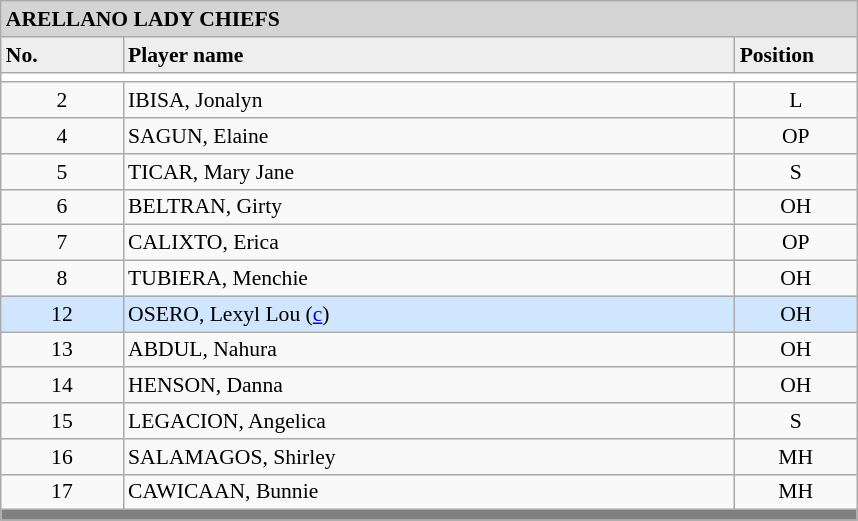<table class="wikitable collapsible collapsed" style="font-size:90%;">
<tr>
<th style="background:#D4D4D4; text-align:left;" colspan=3> ARELLANO LADY CHIEFS</th>
</tr>
<tr style="background:#EEEEEE; font-weight:bold;">
<td width=10%>No.</td>
<td width=50%>Player name</td>
<td width=10%>Position</td>
</tr>
<tr style="background:#FFFFFF;">
<td colspan=3 align=center></td>
</tr>
<tr>
<td align=center>2</td>
<td>IBISA, Jonalyn</td>
<td align=center>L</td>
</tr>
<tr>
<td align=center>4</td>
<td>SAGUN, Elaine</td>
<td align=center>OP</td>
</tr>
<tr>
<td align=center>5</td>
<td>TICAR, Mary Jane</td>
<td align=center>S</td>
</tr>
<tr>
<td align=center>6</td>
<td>BELTRAN, Girty</td>
<td align=center>OH</td>
</tr>
<tr>
<td align=center>7</td>
<td>CALIXTO, Erica</td>
<td align=center>OP</td>
</tr>
<tr>
<td align=center>8</td>
<td>TUBIERA, Menchie</td>
<td align=center>OH</td>
</tr>
<tr bgcolor=#D0E6FF>
<td align=center>12</td>
<td>OSERO, Lexyl Lou (<a href='#'>c</a>)</td>
<td align=center>OH</td>
</tr>
<tr>
<td align=center>13</td>
<td>ABDUL, Nahura</td>
<td align=center>OH</td>
</tr>
<tr>
<td align=center>14</td>
<td>HENSON, Danna</td>
<td align=center>OH</td>
</tr>
<tr>
<td align=center>15</td>
<td>LEGACION, Angelica</td>
<td align=center>S</td>
</tr>
<tr>
<td align=center>16</td>
<td>SALAMAGOS, Shirley</td>
<td align=center>MH</td>
</tr>
<tr>
<td align=center>17</td>
<td>CAWICAAN, Bunnie</td>
<td align=center>MH</td>
</tr>
<tr>
<th style="background:gray;" colspan=3></th>
</tr>
<tr>
</tr>
</table>
